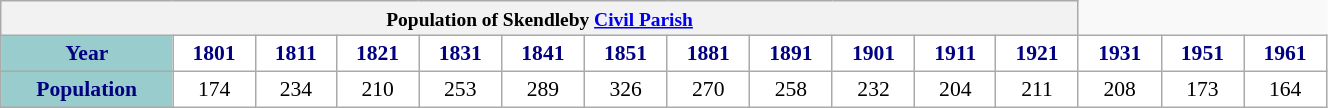<table class="wikitable" style="font-size:90%; width:70%; border:0; text-align:center; line-height:120%;">
<tr>
<th colspan="12" style="text-align:center;font-size:90%;">Population of Skendleby <a href='#'>Civil Parish</a></th>
</tr>
<tr>
<th style="background:#9cc; color:navy; height:17px;">Year</th>
<th style="background:#fff; color:navy;">1801</th>
<th style="background:#fff; color:navy;">1811</th>
<th style="background:#fff; color:navy;">1821</th>
<th style="background:#fff; color:navy;">1831</th>
<th style="background:#fff; color:navy;">1841</th>
<th style="background:#fff; color:navy;">1851</th>
<th style="background:#fff; color:navy;">1881</th>
<th style="background:#fff; color:navy;">1891</th>
<th style="background:#fff; color:navy;">1901</th>
<th style="background:#fff; color:navy;">1911</th>
<th style="background:#fff; color:navy;">1921</th>
<th style="background:#fff; color:navy;">1931</th>
<th style="background:#fff; color:navy;">1951</th>
<th style="background:#fff; color:navy;">1961</th>
</tr>
<tr style="text-align:center;">
<th style="background:#9cc; color:navy; height:17px;">Population</th>
<td style="background:#fff; color:black;">174</td>
<td style="background:#fff; color:black;">234</td>
<td style="background:#fff; color:black;">210</td>
<td style="background:#fff; color:black;">253</td>
<td style="background:#fff; color:black;">289</td>
<td style="background:#fff; color:black;">326</td>
<td style="background:#fff; color:black;">270</td>
<td style="background:#fff; color:black;">258</td>
<td style="background:#fff; color:black;">232</td>
<td style="background:#fff; color:black;">204</td>
<td style="background:#fff; color:black;">211</td>
<td style="background:#fff; color:black;">208</td>
<td style="background:#fff; color:black;">173</td>
<td style="background:#fff; color:black;">164</td>
</tr>
</table>
